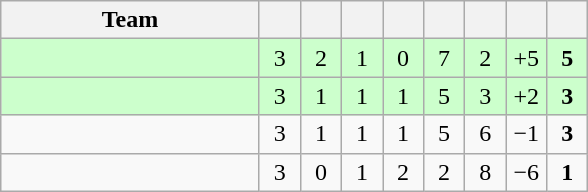<table class="wikitable" style="text-align:center">
<tr>
<th width=165>Team</th>
<th width=20></th>
<th width=20></th>
<th width=20></th>
<th width=20></th>
<th width=20></th>
<th width=20></th>
<th width=20></th>
<th width=20></th>
</tr>
<tr style="background:#cfc;">
<td align="left"></td>
<td>3</td>
<td>2</td>
<td>1</td>
<td>0</td>
<td>7</td>
<td>2</td>
<td>+5</td>
<td><strong>5</strong></td>
</tr>
<tr style="background:#cfc;">
<td align="left"></td>
<td>3</td>
<td>1</td>
<td>1</td>
<td>1</td>
<td>5</td>
<td>3</td>
<td>+2</td>
<td><strong>3</strong></td>
</tr>
<tr>
<td align="left"></td>
<td>3</td>
<td>1</td>
<td>1</td>
<td>1</td>
<td>5</td>
<td>6</td>
<td>−1</td>
<td><strong>3</strong></td>
</tr>
<tr>
<td align="left"></td>
<td>3</td>
<td>0</td>
<td>1</td>
<td>2</td>
<td>2</td>
<td>8</td>
<td>−6</td>
<td><strong>1</strong></td>
</tr>
</table>
